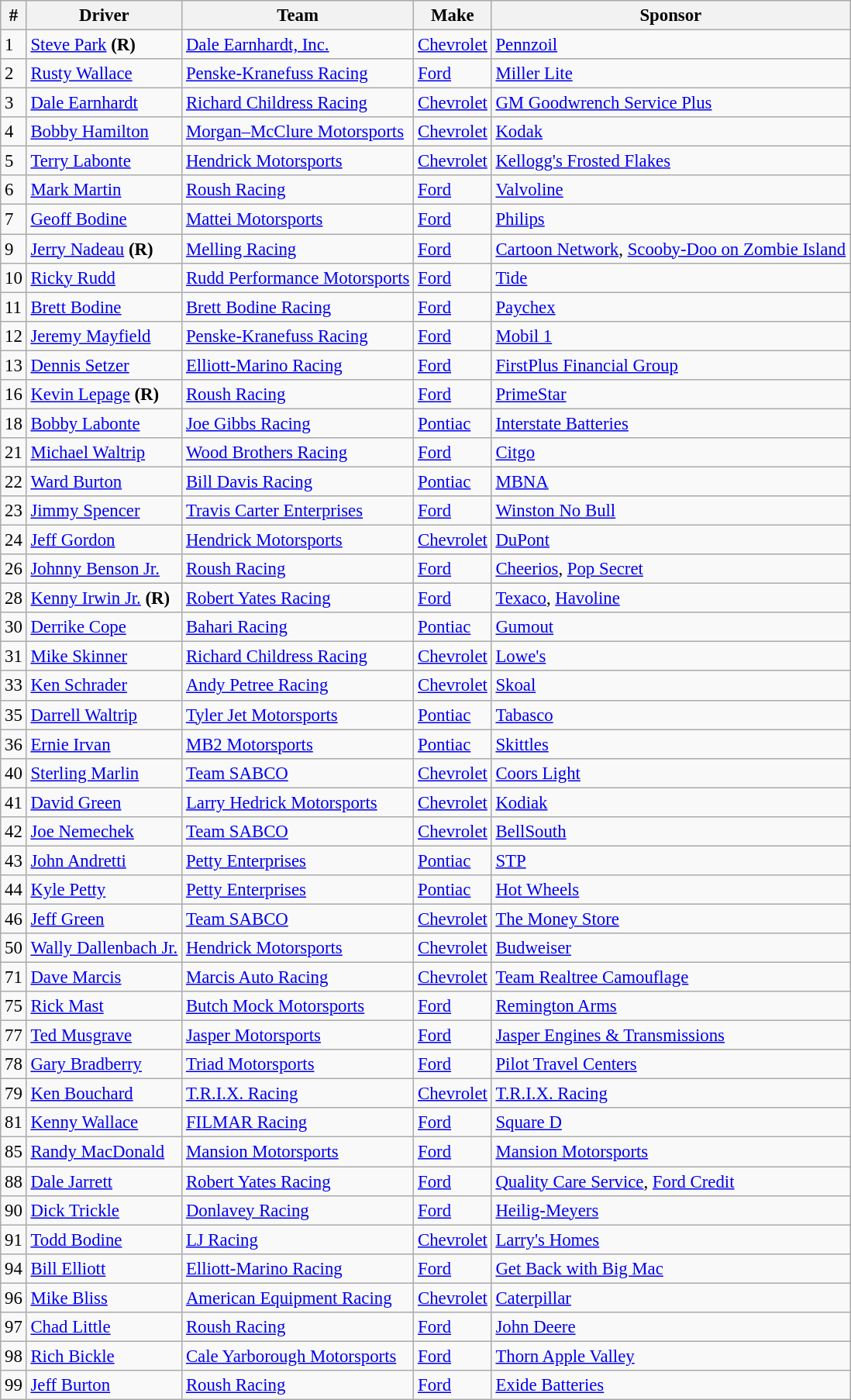<table class="wikitable" style="font-size:95%">
<tr>
<th>#</th>
<th>Driver</th>
<th>Team</th>
<th>Make</th>
<th>Sponsor</th>
</tr>
<tr>
<td>1</td>
<td><a href='#'>Steve Park</a> <strong>(R)</strong></td>
<td><a href='#'>Dale Earnhardt, Inc.</a></td>
<td><a href='#'>Chevrolet</a></td>
<td><a href='#'>Pennzoil</a></td>
</tr>
<tr>
<td>2</td>
<td><a href='#'>Rusty Wallace</a></td>
<td><a href='#'>Penske-Kranefuss Racing</a></td>
<td><a href='#'>Ford</a></td>
<td><a href='#'>Miller Lite</a></td>
</tr>
<tr>
<td>3</td>
<td><a href='#'>Dale Earnhardt</a></td>
<td><a href='#'>Richard Childress Racing</a></td>
<td><a href='#'>Chevrolet</a></td>
<td><a href='#'>GM Goodwrench Service Plus</a></td>
</tr>
<tr>
<td>4</td>
<td><a href='#'>Bobby Hamilton</a></td>
<td><a href='#'>Morgan–McClure Motorsports</a></td>
<td><a href='#'>Chevrolet</a></td>
<td><a href='#'>Kodak</a></td>
</tr>
<tr>
<td>5</td>
<td><a href='#'>Terry Labonte</a></td>
<td><a href='#'>Hendrick Motorsports</a></td>
<td><a href='#'>Chevrolet</a></td>
<td><a href='#'>Kellogg's Frosted Flakes</a></td>
</tr>
<tr>
<td>6</td>
<td><a href='#'>Mark Martin</a></td>
<td><a href='#'>Roush Racing</a></td>
<td><a href='#'>Ford</a></td>
<td><a href='#'>Valvoline</a></td>
</tr>
<tr>
<td>7</td>
<td><a href='#'>Geoff Bodine</a></td>
<td><a href='#'>Mattei Motorsports</a></td>
<td><a href='#'>Ford</a></td>
<td><a href='#'>Philips</a></td>
</tr>
<tr>
<td>9</td>
<td><a href='#'>Jerry Nadeau</a> <strong>(R)</strong></td>
<td><a href='#'>Melling Racing</a></td>
<td><a href='#'>Ford</a></td>
<td><a href='#'>Cartoon Network</a>, <a href='#'>Scooby-Doo on Zombie Island</a></td>
</tr>
<tr>
<td>10</td>
<td><a href='#'>Ricky Rudd</a></td>
<td><a href='#'>Rudd Performance Motorsports</a></td>
<td><a href='#'>Ford</a></td>
<td><a href='#'>Tide</a></td>
</tr>
<tr>
<td>11</td>
<td><a href='#'>Brett Bodine</a></td>
<td><a href='#'>Brett Bodine Racing</a></td>
<td><a href='#'>Ford</a></td>
<td><a href='#'>Paychex</a></td>
</tr>
<tr>
<td>12</td>
<td><a href='#'>Jeremy Mayfield</a></td>
<td><a href='#'>Penske-Kranefuss Racing</a></td>
<td><a href='#'>Ford</a></td>
<td><a href='#'>Mobil 1</a></td>
</tr>
<tr>
<td>13</td>
<td><a href='#'>Dennis Setzer</a></td>
<td><a href='#'>Elliott-Marino Racing</a></td>
<td><a href='#'>Ford</a></td>
<td><a href='#'>FirstPlus Financial Group</a></td>
</tr>
<tr>
<td>16</td>
<td><a href='#'>Kevin Lepage</a> <strong>(R)</strong></td>
<td><a href='#'>Roush Racing</a></td>
<td><a href='#'>Ford</a></td>
<td><a href='#'>PrimeStar</a></td>
</tr>
<tr>
<td>18</td>
<td><a href='#'>Bobby Labonte</a></td>
<td><a href='#'>Joe Gibbs Racing</a></td>
<td><a href='#'>Pontiac</a></td>
<td><a href='#'>Interstate Batteries</a></td>
</tr>
<tr>
<td>21</td>
<td><a href='#'>Michael Waltrip</a></td>
<td><a href='#'>Wood Brothers Racing</a></td>
<td><a href='#'>Ford</a></td>
<td><a href='#'>Citgo</a></td>
</tr>
<tr>
<td>22</td>
<td><a href='#'>Ward Burton</a></td>
<td><a href='#'>Bill Davis Racing</a></td>
<td><a href='#'>Pontiac</a></td>
<td><a href='#'>MBNA</a></td>
</tr>
<tr>
<td>23</td>
<td><a href='#'>Jimmy Spencer</a></td>
<td><a href='#'>Travis Carter Enterprises</a></td>
<td><a href='#'>Ford</a></td>
<td><a href='#'>Winston No Bull</a></td>
</tr>
<tr>
<td>24</td>
<td><a href='#'>Jeff Gordon</a></td>
<td><a href='#'>Hendrick Motorsports</a></td>
<td><a href='#'>Chevrolet</a></td>
<td><a href='#'>DuPont</a></td>
</tr>
<tr>
<td>26</td>
<td><a href='#'>Johnny Benson Jr.</a></td>
<td><a href='#'>Roush Racing</a></td>
<td><a href='#'>Ford</a></td>
<td><a href='#'>Cheerios</a>, <a href='#'>Pop Secret</a></td>
</tr>
<tr>
<td>28</td>
<td><a href='#'>Kenny Irwin Jr.</a> <strong>(R)</strong></td>
<td><a href='#'>Robert Yates Racing</a></td>
<td><a href='#'>Ford</a></td>
<td><a href='#'>Texaco</a>, <a href='#'>Havoline</a></td>
</tr>
<tr>
<td>30</td>
<td><a href='#'>Derrike Cope</a></td>
<td><a href='#'>Bahari Racing</a></td>
<td><a href='#'>Pontiac</a></td>
<td><a href='#'>Gumout</a></td>
</tr>
<tr>
<td>31</td>
<td><a href='#'>Mike Skinner</a></td>
<td><a href='#'>Richard Childress Racing</a></td>
<td><a href='#'>Chevrolet</a></td>
<td><a href='#'>Lowe's</a></td>
</tr>
<tr>
<td>33</td>
<td><a href='#'>Ken Schrader</a></td>
<td><a href='#'>Andy Petree Racing</a></td>
<td><a href='#'>Chevrolet</a></td>
<td><a href='#'>Skoal</a></td>
</tr>
<tr>
<td>35</td>
<td><a href='#'>Darrell Waltrip</a></td>
<td><a href='#'>Tyler Jet Motorsports</a></td>
<td><a href='#'>Pontiac</a></td>
<td><a href='#'>Tabasco</a></td>
</tr>
<tr>
<td>36</td>
<td><a href='#'>Ernie Irvan</a></td>
<td><a href='#'>MB2 Motorsports</a></td>
<td><a href='#'>Pontiac</a></td>
<td><a href='#'>Skittles</a></td>
</tr>
<tr>
<td>40</td>
<td><a href='#'>Sterling Marlin</a></td>
<td><a href='#'>Team SABCO</a></td>
<td><a href='#'>Chevrolet</a></td>
<td><a href='#'>Coors Light</a></td>
</tr>
<tr>
<td>41</td>
<td><a href='#'>David Green</a></td>
<td><a href='#'>Larry Hedrick Motorsports</a></td>
<td><a href='#'>Chevrolet</a></td>
<td><a href='#'>Kodiak</a></td>
</tr>
<tr>
<td>42</td>
<td><a href='#'>Joe Nemechek</a></td>
<td><a href='#'>Team SABCO</a></td>
<td><a href='#'>Chevrolet</a></td>
<td><a href='#'>BellSouth</a></td>
</tr>
<tr>
<td>43</td>
<td><a href='#'>John Andretti</a></td>
<td><a href='#'>Petty Enterprises</a></td>
<td><a href='#'>Pontiac</a></td>
<td><a href='#'>STP</a></td>
</tr>
<tr>
<td>44</td>
<td><a href='#'>Kyle Petty</a></td>
<td><a href='#'>Petty Enterprises</a></td>
<td><a href='#'>Pontiac</a></td>
<td><a href='#'>Hot Wheels</a></td>
</tr>
<tr>
<td>46</td>
<td><a href='#'>Jeff Green</a></td>
<td><a href='#'>Team SABCO</a></td>
<td><a href='#'>Chevrolet</a></td>
<td><a href='#'>The Money Store</a></td>
</tr>
<tr>
<td>50</td>
<td><a href='#'>Wally Dallenbach Jr.</a></td>
<td><a href='#'>Hendrick Motorsports</a></td>
<td><a href='#'>Chevrolet</a></td>
<td><a href='#'>Budweiser</a></td>
</tr>
<tr>
<td>71</td>
<td><a href='#'>Dave Marcis</a></td>
<td><a href='#'>Marcis Auto Racing</a></td>
<td><a href='#'>Chevrolet</a></td>
<td><a href='#'>Team Realtree Camouflage</a></td>
</tr>
<tr>
<td>75</td>
<td><a href='#'>Rick Mast</a></td>
<td><a href='#'>Butch Mock Motorsports</a></td>
<td><a href='#'>Ford</a></td>
<td><a href='#'>Remington Arms</a></td>
</tr>
<tr>
<td>77</td>
<td><a href='#'>Ted Musgrave</a></td>
<td><a href='#'>Jasper Motorsports</a></td>
<td><a href='#'>Ford</a></td>
<td><a href='#'>Jasper Engines & Transmissions</a></td>
</tr>
<tr>
<td>78</td>
<td><a href='#'>Gary Bradberry</a></td>
<td><a href='#'>Triad Motorsports</a></td>
<td><a href='#'>Ford</a></td>
<td><a href='#'>Pilot Travel Centers</a></td>
</tr>
<tr>
<td>79</td>
<td><a href='#'>Ken Bouchard</a></td>
<td><a href='#'>T.R.I.X. Racing</a></td>
<td><a href='#'>Chevrolet</a></td>
<td><a href='#'>T.R.I.X. Racing</a></td>
</tr>
<tr>
<td>81</td>
<td><a href='#'>Kenny Wallace</a></td>
<td><a href='#'>FILMAR Racing</a></td>
<td><a href='#'>Ford</a></td>
<td><a href='#'>Square D</a></td>
</tr>
<tr>
<td>85</td>
<td><a href='#'>Randy MacDonald</a></td>
<td><a href='#'>Mansion Motorsports</a></td>
<td><a href='#'>Ford</a></td>
<td><a href='#'>Mansion Motorsports</a></td>
</tr>
<tr>
<td>88</td>
<td><a href='#'>Dale Jarrett</a></td>
<td><a href='#'>Robert Yates Racing</a></td>
<td><a href='#'>Ford</a></td>
<td><a href='#'>Quality Care Service</a>, <a href='#'>Ford Credit</a></td>
</tr>
<tr>
<td>90</td>
<td><a href='#'>Dick Trickle</a></td>
<td><a href='#'>Donlavey Racing</a></td>
<td><a href='#'>Ford</a></td>
<td><a href='#'>Heilig-Meyers</a></td>
</tr>
<tr>
<td>91</td>
<td><a href='#'>Todd Bodine</a></td>
<td><a href='#'>LJ Racing</a></td>
<td><a href='#'>Chevrolet</a></td>
<td><a href='#'>Larry's Homes</a></td>
</tr>
<tr>
<td>94</td>
<td><a href='#'>Bill Elliott</a></td>
<td><a href='#'>Elliott-Marino Racing</a></td>
<td><a href='#'>Ford</a></td>
<td><a href='#'>Get Back with Big Mac</a></td>
</tr>
<tr>
<td>96</td>
<td><a href='#'>Mike Bliss</a></td>
<td><a href='#'>American Equipment Racing</a></td>
<td><a href='#'>Chevrolet</a></td>
<td><a href='#'>Caterpillar</a></td>
</tr>
<tr>
<td>97</td>
<td><a href='#'>Chad Little</a></td>
<td><a href='#'>Roush Racing</a></td>
<td><a href='#'>Ford</a></td>
<td><a href='#'>John Deere</a></td>
</tr>
<tr>
<td>98</td>
<td><a href='#'>Rich Bickle</a></td>
<td><a href='#'>Cale Yarborough Motorsports</a></td>
<td><a href='#'>Ford</a></td>
<td><a href='#'>Thorn Apple Valley</a></td>
</tr>
<tr>
<td>99</td>
<td><a href='#'>Jeff Burton</a></td>
<td><a href='#'>Roush Racing</a></td>
<td><a href='#'>Ford</a></td>
<td><a href='#'>Exide Batteries</a></td>
</tr>
</table>
